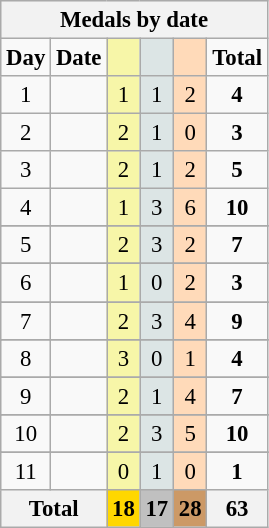<table class="wikitable" style="font-size:95%">
<tr style="background:#efefef;">
<th colspan=6>Medals by date</th>
</tr>
<tr style="text-align:center;">
<td><strong>Day</strong></td>
<td><strong>Date</strong></td>
<td style="background:#F7F6A8;"></td>
<td style="background:#DCE5E5;"></td>
<td style="background:#FFDAB9;"></td>
<td><strong>Total</strong></td>
</tr>
<tr style="text-align:center;">
<td>1</td>
<td></td>
<td style="background:#F7F6A8;">1</td>
<td style="background:#DCE5E5;">1</td>
<td style="background:#FFDAB9;">2</td>
<td><strong>4</strong></td>
</tr>
<tr style="text-align:center;">
<td>2</td>
<td></td>
<td style="background:#F7F6A8;">2</td>
<td style="background:#DCE5E5;">1</td>
<td style="background:#FFDAB9;">0</td>
<td><strong>3</strong></td>
</tr>
<tr style="text-align:center;">
<td>3</td>
<td></td>
<td style="background:#F7F6A8;">2</td>
<td style="background:#DCE5E5;">1</td>
<td style="background:#FFDAB9;">2</td>
<td><strong>5</strong></td>
</tr>
<tr style="text-align:center;">
<td>4</td>
<td></td>
<td style="background:#F7F6A8;">1</td>
<td style="background:#DCE5E5;">3</td>
<td style="background:#FFDAB9;">6</td>
<td><strong>10</strong></td>
</tr>
<tr>
</tr>
<tr style="text-align:center;">
<td>5</td>
<td></td>
<td style="background:#F7F6A8;">2</td>
<td style="background:#DCE5E5;">3</td>
<td style="background:#FFDAB9;">2</td>
<td><strong>7</strong></td>
</tr>
<tr>
</tr>
<tr style="text-align:center;">
<td>6</td>
<td></td>
<td style="background:#F7F6A8;">1</td>
<td style="background:#DCE5E5;">0</td>
<td style="background:#FFDAB9;">2</td>
<td><strong>3</strong></td>
</tr>
<tr>
</tr>
<tr style="text-align:center;">
<td>7</td>
<td></td>
<td style="background:#F7F6A8;">2</td>
<td style="background:#DCE5E5;">3</td>
<td style="background:#FFDAB9;">4</td>
<td><strong>9</strong></td>
</tr>
<tr>
</tr>
<tr style="text-align:center;">
<td>8</td>
<td></td>
<td style="background:#F7F6A8;">3</td>
<td style="background:#DCE5E5;">0</td>
<td style="background:#FFDAB9;">1</td>
<td><strong>4</strong></td>
</tr>
<tr>
</tr>
<tr style="text-align:center;">
<td>9</td>
<td></td>
<td style="background:#F7F6A8;">2</td>
<td style="background:#DCE5E5;">1</td>
<td style="background:#FFDAB9;">4</td>
<td><strong>7</strong></td>
</tr>
<tr>
</tr>
<tr style="text-align:center;">
<td>10</td>
<td></td>
<td style="background:#F7F6A8;">2</td>
<td style="background:#DCE5E5;">3</td>
<td style="background:#FFDAB9;">5</td>
<td><strong>10</strong></td>
</tr>
<tr>
</tr>
<tr style="text-align:center;">
<td>11</td>
<td></td>
<td style="background:#F7F6A8;">0</td>
<td style="background:#DCE5E5;">1</td>
<td style="background:#FFDAB9;">0</td>
<td><strong>1</strong></td>
</tr>
<tr>
<th colspan="2">Total</th>
<th style="background:gold;">18</th>
<th style="background:silver;">17</th>
<th style="background:#c96;">28</th>
<th><strong>63</strong></th>
</tr>
</table>
